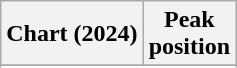<table class="wikitable sortable plainrowheaders" style="text-align:center">
<tr>
<th scope="col">Chart (2024)</th>
<th scope="col">Peak<br>position</th>
</tr>
<tr>
</tr>
<tr>
</tr>
</table>
